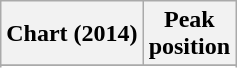<table class="wikitable sortable plainrowheaders" style="text-align:center">
<tr>
<th scope="col">Chart (2014)</th>
<th scope="col">Peak<br>position</th>
</tr>
<tr>
</tr>
<tr>
</tr>
<tr>
</tr>
<tr>
</tr>
</table>
